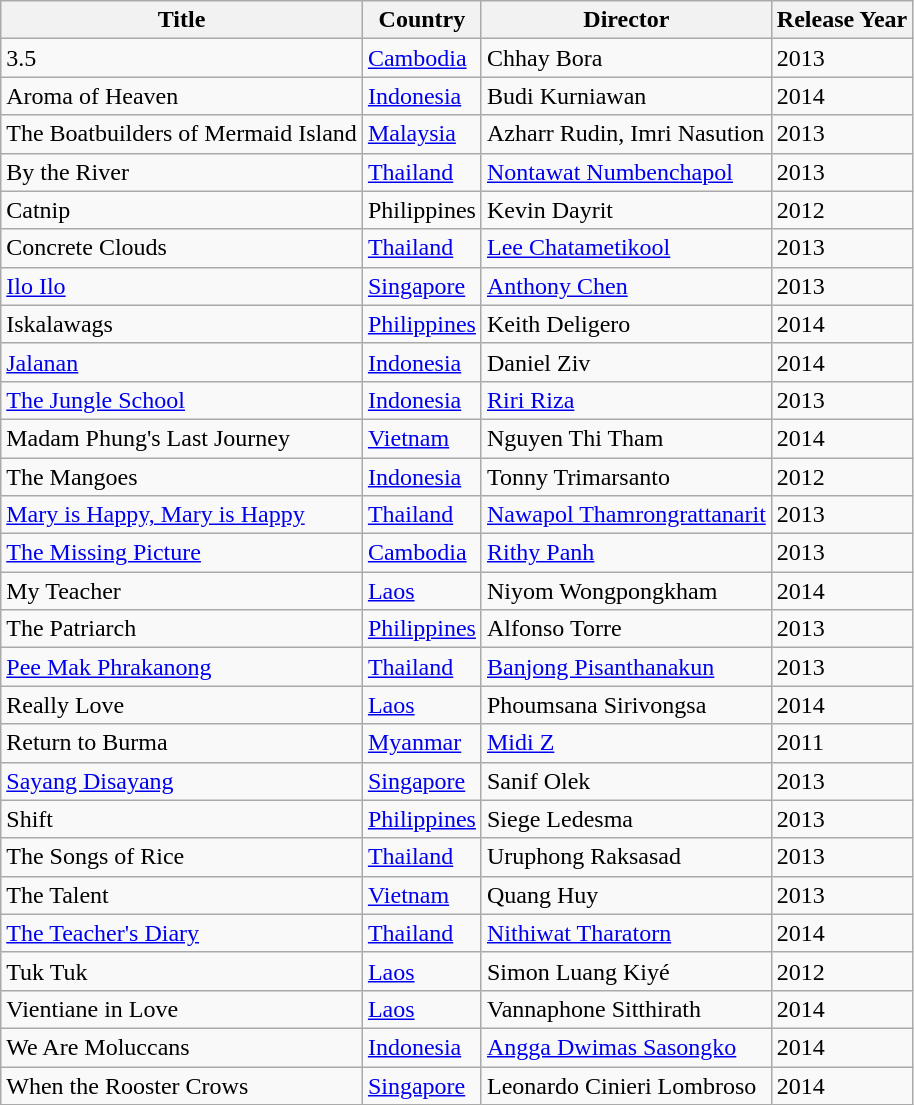<table class="wikitable">
<tr>
<th>Title</th>
<th>Country</th>
<th>Director</th>
<th>Release Year</th>
</tr>
<tr>
<td>3.5</td>
<td><a href='#'>Cambodia</a></td>
<td>Chhay Bora</td>
<td>2013</td>
</tr>
<tr>
<td>Aroma of Heaven</td>
<td><a href='#'>Indonesia</a></td>
<td>Budi Kurniawan</td>
<td>2014</td>
</tr>
<tr>
<td>The Boatbuilders of Mermaid Island</td>
<td><a href='#'>Malaysia</a></td>
<td>Azharr Rudin, Imri Nasution</td>
<td>2013</td>
</tr>
<tr>
<td>By the River</td>
<td><a href='#'>Thailand</a></td>
<td><a href='#'>Nontawat Numbenchapol</a></td>
<td>2013</td>
</tr>
<tr>
<td>Catnip</td>
<td>Philippines</td>
<td>Kevin Dayrit</td>
<td>2012</td>
</tr>
<tr>
<td>Concrete Clouds</td>
<td><a href='#'>Thailand</a></td>
<td><a href='#'>Lee Chatametikool</a></td>
<td>2013</td>
</tr>
<tr>
<td><a href='#'>Ilo Ilo</a></td>
<td><a href='#'>Singapore</a></td>
<td><a href='#'>Anthony Chen</a></td>
<td>2013</td>
</tr>
<tr>
<td>Iskalawags</td>
<td><a href='#'>Philippines</a></td>
<td>Keith Deligero</td>
<td>2014</td>
</tr>
<tr>
<td><a href='#'>Jalanan</a></td>
<td><a href='#'>Indonesia</a></td>
<td>Daniel Ziv</td>
<td>2014</td>
</tr>
<tr>
<td><a href='#'>The Jungle School</a></td>
<td><a href='#'>Indonesia</a></td>
<td><a href='#'>Riri Riza</a></td>
<td>2013</td>
</tr>
<tr>
<td>Madam Phung's Last Journey</td>
<td><a href='#'>Vietnam</a></td>
<td>Nguyen Thi Tham</td>
<td>2014</td>
</tr>
<tr>
<td>The Mangoes</td>
<td><a href='#'>Indonesia</a></td>
<td>Tonny Trimarsanto</td>
<td>2012</td>
</tr>
<tr>
<td><a href='#'>Mary is Happy, Mary is Happy</a></td>
<td><a href='#'>Thailand</a></td>
<td><a href='#'>Nawapol Thamrongrattanarit</a></td>
<td>2013</td>
</tr>
<tr>
<td><a href='#'>The Missing Picture</a></td>
<td><a href='#'>Cambodia</a></td>
<td><a href='#'>Rithy Panh</a></td>
<td>2013</td>
</tr>
<tr>
<td>My Teacher</td>
<td><a href='#'>Laos</a></td>
<td>Niyom Wongpongkham</td>
<td>2014</td>
</tr>
<tr>
<td>The Patriarch</td>
<td><a href='#'>Philippines</a></td>
<td>Alfonso Torre</td>
<td>2013</td>
</tr>
<tr>
<td><a href='#'>Pee Mak Phrakanong</a></td>
<td><a href='#'>Thailand</a></td>
<td><a href='#'>Banjong Pisanthanakun</a></td>
<td>2013</td>
</tr>
<tr>
<td>Really Love</td>
<td><a href='#'>Laos</a></td>
<td>Phoumsana Sirivongsa</td>
<td>2014</td>
</tr>
<tr>
<td>Return to Burma</td>
<td><a href='#'>Myanmar</a></td>
<td><a href='#'>Midi Z</a></td>
<td>2011</td>
</tr>
<tr>
<td><a href='#'>Sayang Disayang</a></td>
<td><a href='#'>Singapore</a></td>
<td>Sanif Olek</td>
<td>2013</td>
</tr>
<tr>
<td>Shift</td>
<td><a href='#'>Philippines</a></td>
<td>Siege Ledesma</td>
<td>2013</td>
</tr>
<tr>
<td>The Songs of Rice</td>
<td><a href='#'>Thailand</a></td>
<td>Uruphong Raksasad</td>
<td>2013</td>
</tr>
<tr>
<td>The Talent</td>
<td><a href='#'>Vietnam</a></td>
<td>Quang Huy</td>
<td>2013</td>
</tr>
<tr>
<td><a href='#'>The Teacher's Diary</a></td>
<td><a href='#'>Thailand</a></td>
<td><a href='#'>Nithiwat Tharatorn</a></td>
<td>2014</td>
</tr>
<tr>
<td>Tuk Tuk</td>
<td><a href='#'>Laos</a></td>
<td>Simon Luang Kiyé</td>
<td>2012</td>
</tr>
<tr>
<td>Vientiane in Love</td>
<td><a href='#'>Laos</a></td>
<td>Vannaphone Sitthirath</td>
<td>2014</td>
</tr>
<tr>
<td>We Are Moluccans</td>
<td><a href='#'>Indonesia</a></td>
<td><a href='#'>Angga Dwimas Sasongko</a></td>
<td>2014</td>
</tr>
<tr>
<td>When the Rooster Crows</td>
<td><a href='#'>Singapore</a></td>
<td>Leonardo Cinieri Lombroso</td>
<td>2014</td>
</tr>
</table>
